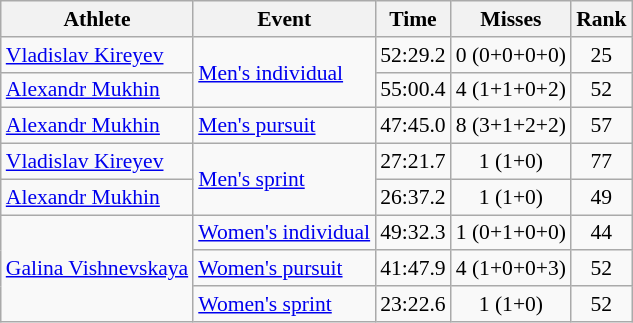<table class="wikitable" style="font-size:90%;text-align:center;">
<tr>
<th>Athlete</th>
<th>Event</th>
<th>Time</th>
<th>Misses</th>
<th>Rank</th>
</tr>
<tr>
<td align=left><a href='#'>Vladislav Kireyev</a></td>
<td align=left rowspan=2><a href='#'>Men's individual</a></td>
<td>52:29.2</td>
<td>0 (0+0+0+0)</td>
<td>25</td>
</tr>
<tr>
<td align=left><a href='#'>Alexandr Mukhin</a></td>
<td>55:00.4</td>
<td>4 (1+1+0+2)</td>
<td>52</td>
</tr>
<tr>
<td align=left><a href='#'>Alexandr Mukhin</a></td>
<td align=left><a href='#'>Men's pursuit</a></td>
<td>47:45.0</td>
<td>8 (3+1+2+2)</td>
<td>57</td>
</tr>
<tr>
<td align=left><a href='#'>Vladislav Kireyev</a></td>
<td align=left rowspan=2><a href='#'>Men's sprint</a></td>
<td>27:21.7</td>
<td>1 (1+0)</td>
<td>77</td>
</tr>
<tr>
<td align=left><a href='#'>Alexandr Mukhin</a></td>
<td>26:37.2</td>
<td>1 (1+0)</td>
<td>49</td>
</tr>
<tr>
<td align=left rowspan=3><a href='#'>Galina Vishnevskaya</a></td>
<td align=left><a href='#'>Women's individual</a></td>
<td>49:32.3</td>
<td>1 (0+1+0+0)</td>
<td>44</td>
</tr>
<tr>
<td align=left><a href='#'>Women's pursuit</a></td>
<td>41:47.9</td>
<td>4 (1+0+0+3)</td>
<td>52</td>
</tr>
<tr>
<td align=left><a href='#'>Women's sprint</a></td>
<td>23:22.6</td>
<td>1 (1+0)</td>
<td>52</td>
</tr>
</table>
